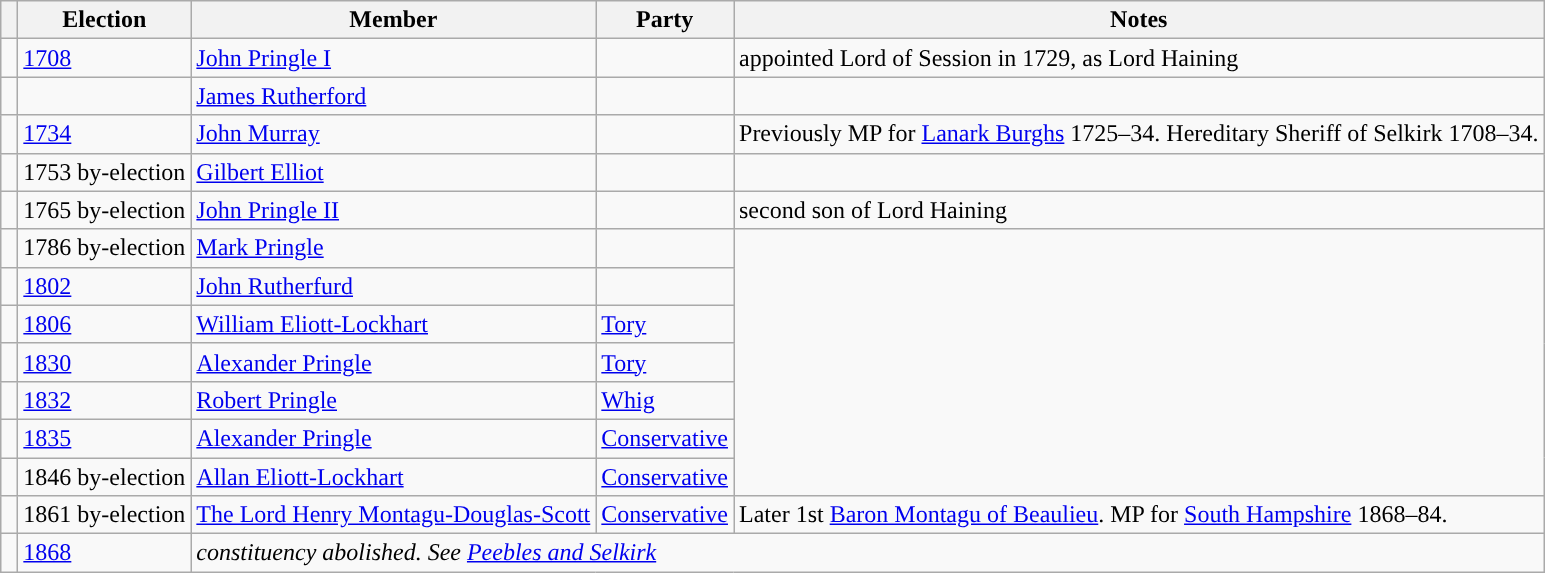<table class="wikitable">
<tr>
<th> </th>
<th>Election</th>
<th>Member</th>
<th>Party</th>
<th>Notes</th>
</tr>
<tr>
<td></td>
<td><a href='#'>1708</a></td>
<td><a href='#'>John Pringle I</a></td>
<td></td>
<td>appointed Lord of Session in 1729, as Lord Haining</td>
</tr>
<tr>
<td></td>
<td></td>
<td><a href='#'>James Rutherford</a></td>
<td></td>
</tr>
<tr>
<td></td>
<td><a href='#'>1734</a></td>
<td><a href='#'>John Murray</a></td>
<td></td>
<td>Previously MP for <a href='#'>Lanark Burghs</a> 1725–34. Hereditary Sheriff of Selkirk 1708–34.</td>
</tr>
<tr>
<td></td>
<td>1753 by-election</td>
<td><a href='#'>Gilbert Elliot</a></td>
<td></td>
</tr>
<tr>
<td></td>
<td>1765 by-election</td>
<td><a href='#'>John Pringle II</a></td>
<td></td>
<td>second son of Lord Haining</td>
</tr>
<tr>
<td></td>
<td>1786 by-election</td>
<td><a href='#'>Mark Pringle</a></td>
<td></td>
</tr>
<tr>
<td></td>
<td><a href='#'>1802</a></td>
<td><a href='#'>John Rutherfurd</a></td>
<td></td>
</tr>
<tr>
<td style="color:inherit;background-color: "></td>
<td><a href='#'>1806</a></td>
<td><a href='#'>William Eliott-Lockhart</a></td>
<td><a href='#'>Tory</a></td>
</tr>
<tr>
<td style="color:inherit;background-color: "></td>
<td><a href='#'>1830</a></td>
<td><a href='#'>Alexander Pringle</a></td>
<td><a href='#'>Tory</a></td>
</tr>
<tr>
<td style="color:inherit;background-color: "></td>
<td><a href='#'>1832</a></td>
<td><a href='#'>Robert Pringle</a></td>
<td><a href='#'>Whig</a></td>
</tr>
<tr>
<td style="color:inherit;background-color: "></td>
<td><a href='#'>1835</a></td>
<td><a href='#'>Alexander Pringle</a></td>
<td><a href='#'>Conservative</a></td>
</tr>
<tr>
<td style="color:inherit;background-color: "></td>
<td>1846 by-election</td>
<td><a href='#'>Allan Eliott-Lockhart</a></td>
<td><a href='#'>Conservative</a></td>
</tr>
<tr>
<td style="color:inherit;background-color: "></td>
<td>1861 by-election</td>
<td><a href='#'>The Lord Henry Montagu-Douglas-Scott</a></td>
<td><a href='#'>Conservative</a></td>
<td>Later 1st <a href='#'>Baron Montagu of Beaulieu</a>. MP for <a href='#'>South Hampshire</a> 1868–84.</td>
</tr>
<tr>
<td></td>
<td><a href='#'>1868</a></td>
<td colspan="3"><em>constituency abolished. See <a href='#'>Peebles and Selkirk</a></em></td>
</tr>
</table>
